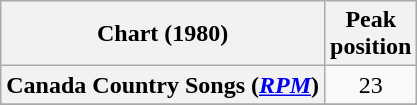<table class="wikitable sortable plainrowheaders" style="text-align:center">
<tr>
<th scope="col">Chart (1980)</th>
<th scope="col">Peak<br> position</th>
</tr>
<tr>
<th scope="row">Canada Country Songs (<em><a href='#'>RPM</a></em>)</th>
<td>23</td>
</tr>
<tr>
</tr>
<tr>
</tr>
</table>
